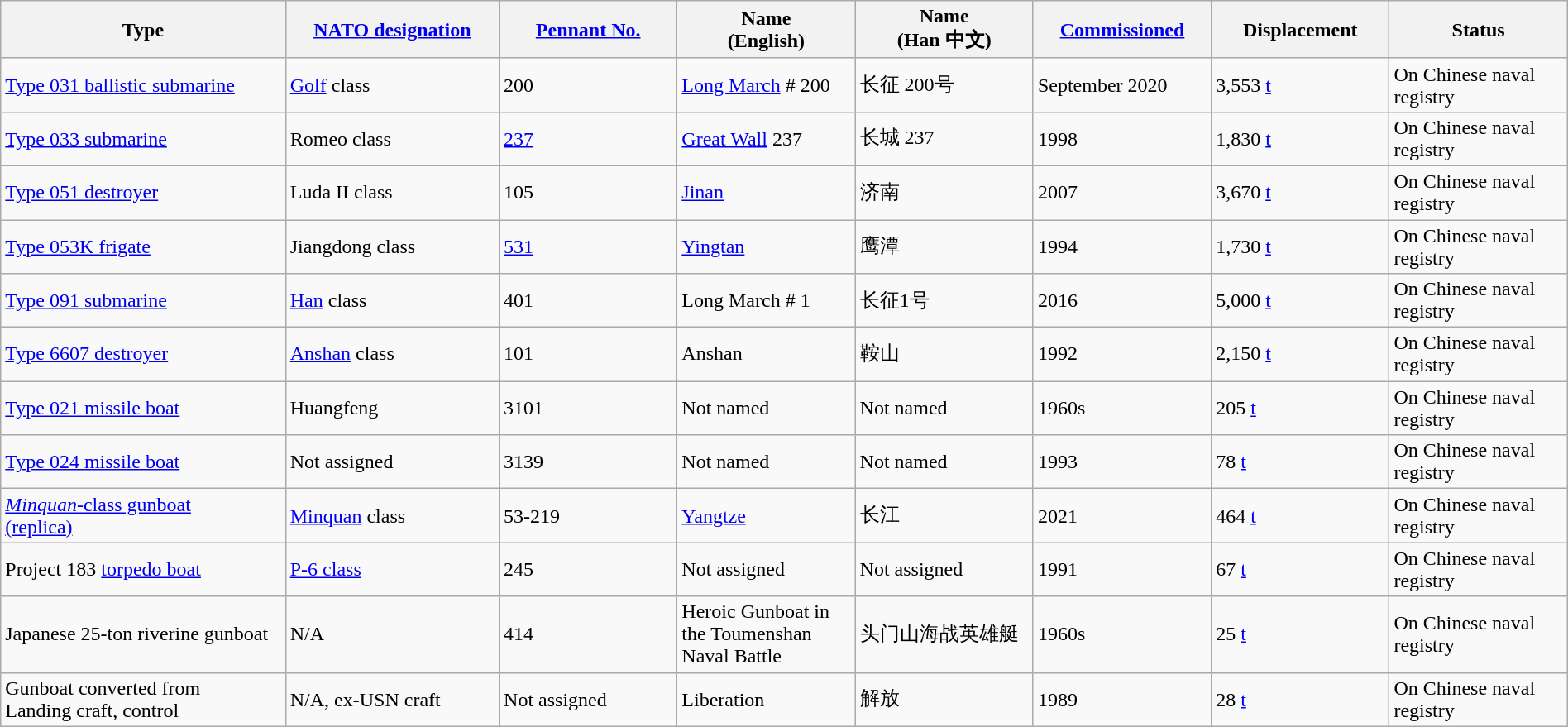<table class="wikitable sortable"  style="margin:auto; width:100%;">
<tr>
<th style="text-align:center; width:16%;">Type</th>
<th style="text-align:center; width:12%;"><a href='#'>NATO designation</a></th>
<th style="text-align:center; width:10%;"><a href='#'>Pennant No.</a></th>
<th style="text-align:center; width:10%;">Name<br>(English)</th>
<th style="text-align:center; width:10%;">Name<br>(Han 中文)</th>
<th style="text-align:center; width:10%;"><a href='#'>Commissioned</a></th>
<th style="text-align:center; width:10%;">Displacement</th>
<th style="text-align:center; width:10%;">Status</th>
</tr>
<tr>
<td><a href='#'>Type 031 ballistic submarine</a></td>
<td><a href='#'>Golf</a> class</td>
<td>200</td>
<td><a href='#'>Long March</a> # 200</td>
<td>长征 200号</td>
<td>September 2020</td>
<td>3,553 <a href='#'>t</a></td>
<td><span>On Chinese naval registry</span></td>
</tr>
<tr>
<td><a href='#'>Type 033 submarine</a></td>
<td>Romeo class</td>
<td><a href='#'>237</a></td>
<td><a href='#'>Great Wall</a> 237</td>
<td>长城 237</td>
<td>1998</td>
<td>1,830 <a href='#'>t</a></td>
<td><span>On Chinese naval registry</span></td>
</tr>
<tr>
<td><a href='#'>Type 051 destroyer</a></td>
<td>Luda II class</td>
<td>105</td>
<td><a href='#'>Jinan</a></td>
<td>济南</td>
<td>2007</td>
<td>3,670 <a href='#'>t</a></td>
<td><span>On Chinese naval registry</span></td>
</tr>
<tr>
<td><a href='#'>Type 053K frigate</a></td>
<td>Jiangdong class</td>
<td><a href='#'>531</a></td>
<td><a href='#'>Yingtan</a></td>
<td>鹰潭</td>
<td>1994</td>
<td>1,730 <a href='#'>t</a></td>
<td><span>On Chinese naval registry</span></td>
</tr>
<tr>
<td><a href='#'>Type 091 submarine</a></td>
<td><a href='#'>Han</a> class</td>
<td>401</td>
<td>Long March # 1</td>
<td>长征1号</td>
<td>2016</td>
<td>5,000 <a href='#'>t</a></td>
<td><span>On Chinese naval registry</span></td>
</tr>
<tr>
<td><a href='#'>Type 6607 destroyer</a></td>
<td><a href='#'>Anshan</a> class</td>
<td>101</td>
<td>Anshan</td>
<td>鞍山</td>
<td>1992</td>
<td>2,150 <a href='#'>t</a></td>
<td><span>On Chinese naval registry</span></td>
</tr>
<tr>
<td><a href='#'>Type 021 missile boat</a></td>
<td>Huangfeng</td>
<td>3101</td>
<td>Not named</td>
<td>Not named</td>
<td>1960s</td>
<td>205 <a href='#'>t</a></td>
<td><span>On Chinese naval registry</span></td>
</tr>
<tr>
<td><a href='#'>Type 024 missile boat</a></td>
<td>Not assigned</td>
<td>3139</td>
<td>Not named</td>
<td>Not named</td>
<td>1993</td>
<td>78 <a href='#'>t</a></td>
<td><span>On Chinese naval registry</span></td>
</tr>
<tr>
<td><a href='#'><em>Minquan</em>-class gunboat<br>(replica)</a></td>
<td><a href='#'>Minquan</a> class</td>
<td>53-219</td>
<td><a href='#'>Yangtze</a></td>
<td>长江</td>
<td>2021</td>
<td>464 <a href='#'>t</a></td>
<td><span>On Chinese naval registry</span></td>
</tr>
<tr>
<td>Project 183 <a href='#'>torpedo boat</a></td>
<td><a href='#'>P-6 class</a></td>
<td>245</td>
<td>Not assigned</td>
<td>Not assigned</td>
<td>1991</td>
<td>67 <a href='#'>t</a></td>
<td><span>On Chinese naval registry</span></td>
</tr>
<tr>
<td>Japanese 25-ton riverine gunboat</td>
<td>N/A</td>
<td>414</td>
<td>Heroic Gunboat in the Toumenshan Naval Battle</td>
<td>头门山海战英雄艇</td>
<td>1960s</td>
<td>25 <a href='#'>t</a></td>
<td><span>On Chinese naval registry</span></td>
</tr>
<tr>
<td>Gunboat converted from<br>Landing craft, control</td>
<td>N/A, ex-USN craft</td>
<td>Not assigned</td>
<td>Liberation</td>
<td>解放</td>
<td>1989</td>
<td>28 <a href='#'>t</a></td>
<td><span>On Chinese naval registry</span></td>
</tr>
</table>
